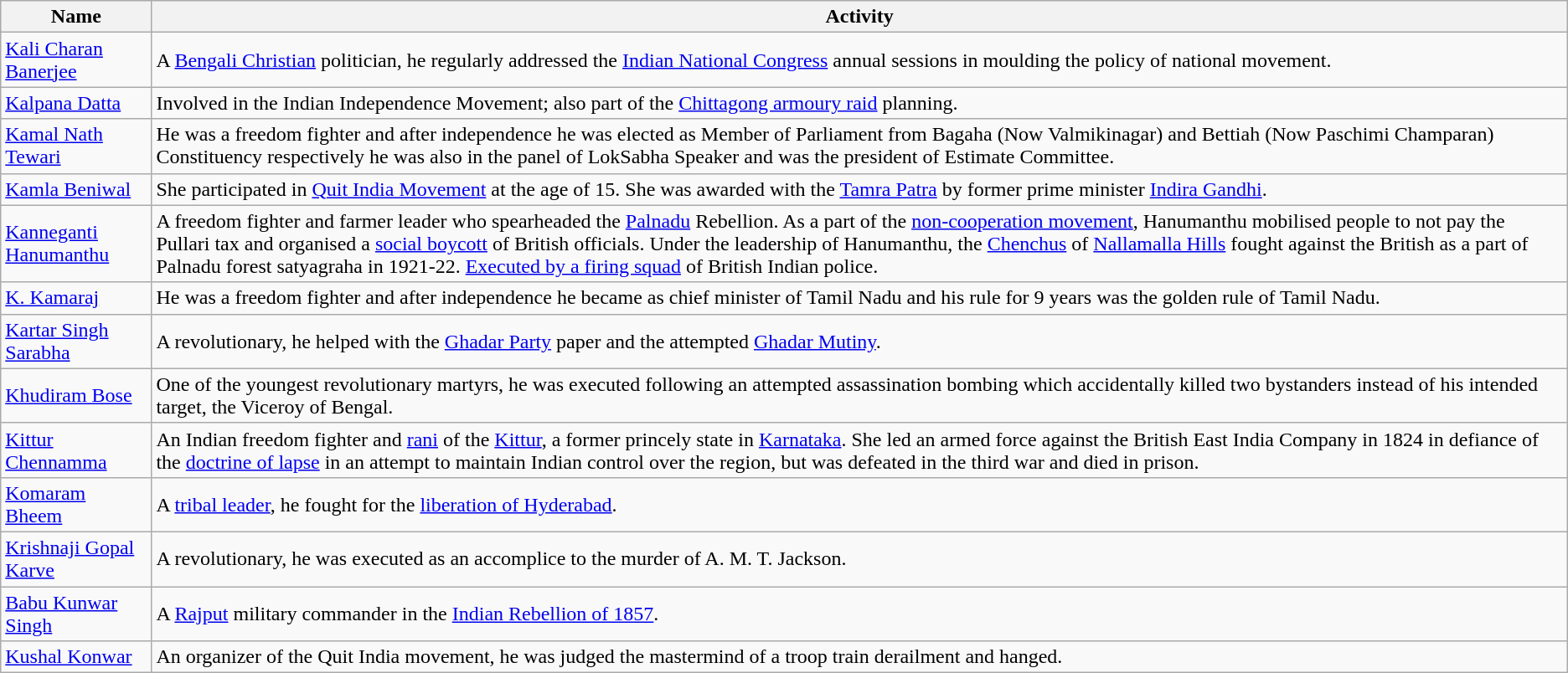<table class="wikitable">
<tr>
<th>Name</th>
<th>Activity</th>
</tr>
<tr>
<td><a href='#'>Kali Charan Banerjee</a></td>
<td>A <a href='#'>Bengali Christian</a> politician, he regularly addressed the <a href='#'>Indian National Congress</a> annual sessions in moulding the policy of national movement.</td>
</tr>
<tr>
<td><a href='#'>Kalpana Datta</a></td>
<td>Involved in the Indian Independence Movement; also part of the <a href='#'>Chittagong armoury raid</a> planning.</td>
</tr>
<tr>
<td><a href='#'>Kamal Nath Tewari</a></td>
<td>He was a freedom fighter and after independence he was elected as Member of Parliament from Bagaha (Now Valmikinagar) and Bettiah (Now Paschimi Champaran) Constituency respectively he was also in the panel of LokSabha Speaker and was the president of Estimate Committee.</td>
</tr>
<tr>
<td><a href='#'>Kamla Beniwal</a></td>
<td>She participated in <a href='#'>Quit India Movement</a> at the age of 15. She was awarded with the <a href='#'>Tamra Patra</a> by former prime minister <a href='#'>Indira Gandhi</a>.</td>
</tr>
<tr>
<td><a href='#'>Kanneganti Hanumanthu</a></td>
<td>A freedom fighter and farmer leader who spearheaded the <a href='#'>Palnadu</a> Rebellion. As a part of the <a href='#'>non-cooperation movement</a>, Hanumanthu mobilised people to not pay the Pullari tax and organised a <a href='#'>social boycott</a> of British officials. Under the leadership of Hanumanthu, the <a href='#'>Chenchus</a> of <a href='#'>Nallamalla Hills</a> fought against the British as a part of Palnadu forest satyagraha in 1921-22. <a href='#'>Executed by a firing squad</a> of British Indian police.</td>
</tr>
<tr>
<td><a href='#'>K. Kamaraj</a></td>
<td>He was a freedom fighter and after independence he became as chief minister of Tamil Nadu and his rule for 9 years was the golden rule of Tamil Nadu.</td>
</tr>
<tr>
<td><a href='#'>Kartar Singh Sarabha</a></td>
<td>A revolutionary, he helped with the <a href='#'>Ghadar Party</a> paper and the attempted <a href='#'>Ghadar Mutiny</a>.</td>
</tr>
<tr>
<td><a href='#'>Khudiram Bose</a></td>
<td>One of the youngest revolutionary martyrs, he was executed following an attempted assassination bombing which accidentally killed two bystanders instead of his intended target, the Viceroy of Bengal.</td>
</tr>
<tr>
<td><a href='#'>Kittur Chennamma</a></td>
<td>An Indian freedom fighter and <a href='#'>rani</a> of the <a href='#'>Kittur</a>, a former princely state in <a href='#'>Karnataka</a>. She led an armed force against the British East India Company in 1824 in defiance of the <a href='#'>doctrine of lapse</a> in an attempt to maintain Indian control over the region, but was defeated in the third war and died in prison.</td>
</tr>
<tr>
<td><a href='#'>Komaram Bheem</a></td>
<td>A <a href='#'>tribal leader</a>, he fought for the <a href='#'>liberation of Hyderabad</a>.</td>
</tr>
<tr>
<td><a href='#'>Krishnaji Gopal Karve</a></td>
<td>A revolutionary, he was executed as an accomplice to the murder of A. M. T. Jackson.</td>
</tr>
<tr>
<td><a href='#'>Babu Kunwar Singh</a></td>
<td>A <a href='#'>Rajput</a> military commander in the <a href='#'>Indian Rebellion of 1857</a>.</td>
</tr>
<tr>
<td><a href='#'>Kushal Konwar</a></td>
<td>An organizer of the Quit India movement, he was judged the mastermind of a troop train derailment and hanged.</td>
</tr>
</table>
